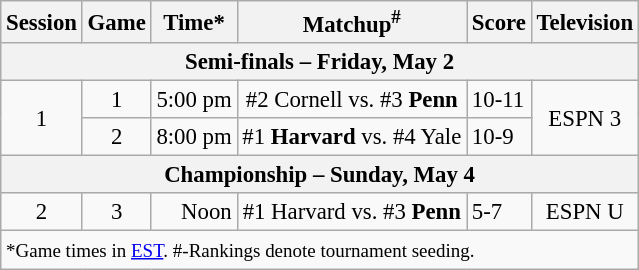<table class="wikitable" style="font-size: 95%">
<tr>
<th>Session</th>
<th>Game</th>
<th>Time*</th>
<th>Matchup<sup>#</sup></th>
<th>Score</th>
<th>Television</th>
</tr>
<tr>
<th colspan=6>Semi-finals – Friday, May 2</th>
</tr>
<tr>
<td rowspan=2 align=center>1</td>
<td align=center>1</td>
<td align=right>5:00 pm</td>
<td align=center>#2 Cornell  vs. #3 <strong>Penn</strong></td>
<td>10-11</td>
<td rowspan=2 align=center>ESPN 3</td>
</tr>
<tr>
<td align=center>2</td>
<td align=right>8:00 pm</td>
<td align=center>#1 <strong>Harvard</strong> vs. #4 Yale</td>
<td>10-9</td>
</tr>
<tr>
<th colspan=6>Championship – Sunday, May 4</th>
</tr>
<tr>
<td rowspan=1 align=center>2</td>
<td align=center>3</td>
<td align=right>Noon</td>
<td align=center>#1 Harvard vs. #3 <strong>Penn</strong></td>
<td>5-7</td>
<td rowspan=1 align=center>ESPN U</td>
</tr>
<tr>
<td colspan=6><small>*Game times in <a href='#'>EST</a>. #-Rankings denote tournament seeding.</small></td>
</tr>
</table>
